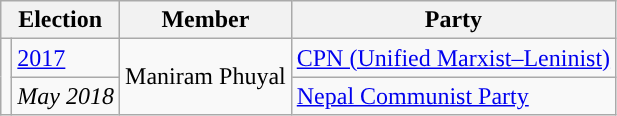<table class="wikitable">
<tr>
<th colspan="2">Election</th>
<th>Member</th>
<th>Party</th>
</tr>
<tr>
<td rowspan="2" style="color:inherit;background:"></td>
<td><a href='#'>2017</a></td>
<td rowspan="2">Maniram Phuyal</td>
<td><a href='#'>CPN (Unified Marxist–Leninist)</a></td>
</tr>
<tr>
<td><em>May 2018</em></td>
<td><a href='#'>Nepal Communist Party</a></td>
</tr>
</table>
